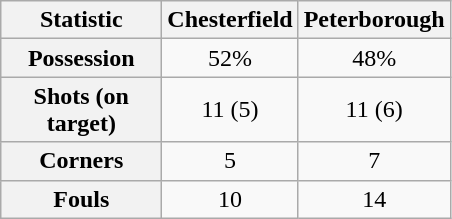<table class="wikitable plainrowheaders" style="text-align:center">
<tr>
<th scope="col" style="width:100px;">Statistic</th>
<th scope="col" style="width:70px;">Chesterfield</th>
<th scope="col" style="width:70px;">Peterborough</th>
</tr>
<tr>
<th scope=row>Possession</th>
<td>52%</td>
<td>48%</td>
</tr>
<tr>
<th scope=row>Shots (on target)</th>
<td>11 (5)</td>
<td>11 (6)</td>
</tr>
<tr>
<th scope=row>Corners</th>
<td>5</td>
<td>7</td>
</tr>
<tr>
<th scope=row>Fouls</th>
<td>10</td>
<td>14</td>
</tr>
</table>
